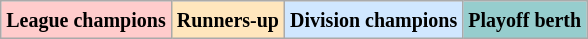<table class="wikitable">
<tr>
<td bgcolor="#FFCCCC"><small><strong>League champions</strong></small></td>
<td bgcolor="#FFE6BD"><small><strong>Runners-up</strong></small></td>
<td bgcolor="#D0E7FF"><small><strong>Division champions</strong></small></td>
<td bgcolor="#96CDCD"><small><strong>Playoff berth</strong></small></td>
</tr>
</table>
